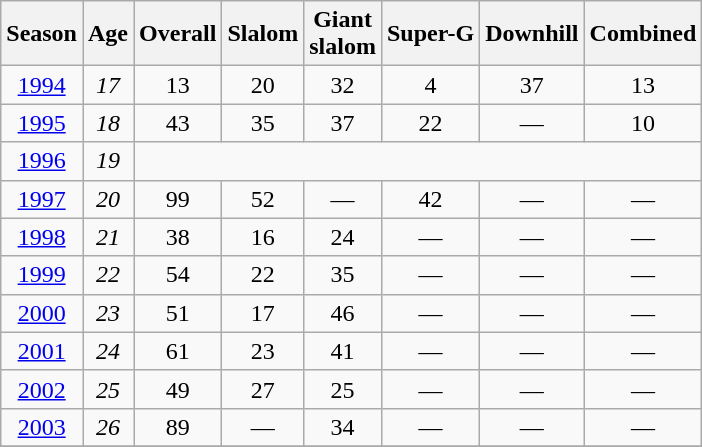<table class=wikitable style="text-align:center">
<tr>
<th>Season</th>
<th>Age</th>
<th>Overall</th>
<th>Slalom</th>
<th>Giant<br>slalom</th>
<th>Super-G</th>
<th>Downhill</th>
<th>Combined</th>
</tr>
<tr>
<td><a href='#'>1994</a></td>
<td><em>17</em></td>
<td>13</td>
<td>20</td>
<td>32</td>
<td>4</td>
<td>37</td>
<td>13</td>
</tr>
<tr>
<td><a href='#'>1995</a></td>
<td><em>18</em></td>
<td>43</td>
<td>35</td>
<td>37</td>
<td>22</td>
<td>—</td>
<td>10</td>
</tr>
<tr>
<td><a href='#'>1996</a></td>
<td><em>19</em></td>
<td colspan=6 rowspan=1></td>
</tr>
<tr>
<td><a href='#'>1997</a></td>
<td><em>20</em></td>
<td>99</td>
<td>52</td>
<td>—</td>
<td>42</td>
<td>—</td>
<td>—</td>
</tr>
<tr>
<td><a href='#'>1998</a></td>
<td><em>21</em></td>
<td>38</td>
<td>16</td>
<td>24</td>
<td>—</td>
<td>—</td>
<td>—</td>
</tr>
<tr>
<td><a href='#'>1999</a></td>
<td><em>22</em></td>
<td>54</td>
<td>22</td>
<td>35</td>
<td>—</td>
<td>—</td>
<td>—</td>
</tr>
<tr>
<td><a href='#'>2000</a></td>
<td><em>23</em></td>
<td>51</td>
<td>17</td>
<td>46</td>
<td>—</td>
<td>—</td>
<td>—</td>
</tr>
<tr>
<td><a href='#'>2001</a></td>
<td><em>24</em></td>
<td>61</td>
<td>23</td>
<td>41</td>
<td>—</td>
<td>—</td>
<td>—</td>
</tr>
<tr>
<td><a href='#'>2002</a></td>
<td><em>25</em></td>
<td>49</td>
<td>27</td>
<td>25</td>
<td>—</td>
<td>—</td>
<td>—</td>
</tr>
<tr>
<td><a href='#'>2003</a></td>
<td><em>26</em></td>
<td>89</td>
<td>—</td>
<td>34</td>
<td>—</td>
<td>—</td>
<td>—</td>
</tr>
<tr>
</tr>
</table>
